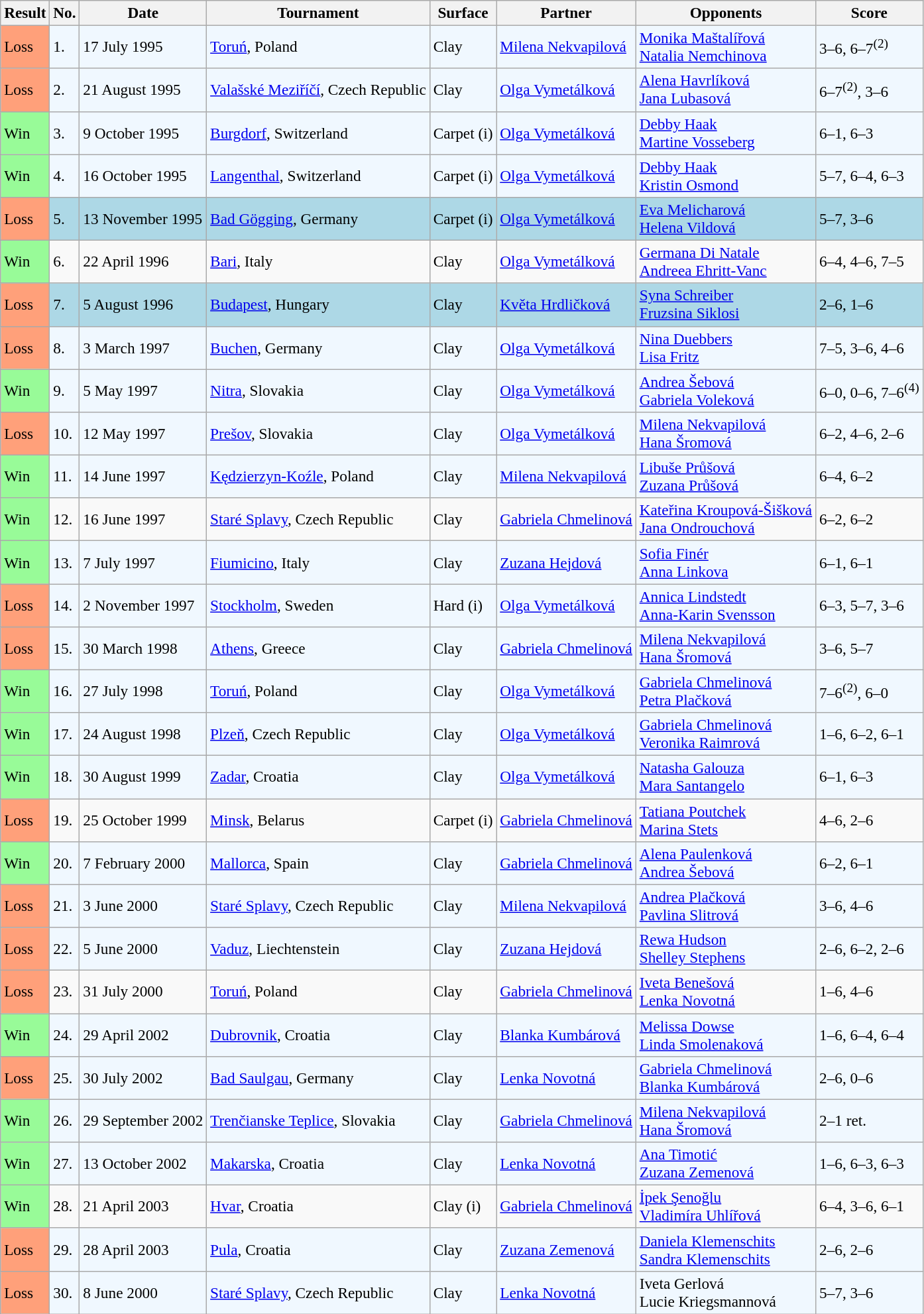<table class="sortable wikitable" style=font-size:97%>
<tr>
<th>Result</th>
<th>No.</th>
<th>Date</th>
<th>Tournament</th>
<th>Surface</th>
<th>Partner</th>
<th>Opponents</th>
<th>Score</th>
</tr>
<tr style="background:#f0f8ff;">
<td style="background:#ffa07a;">Loss</td>
<td>1.</td>
<td>17 July 1995</td>
<td><a href='#'>Toruń</a>, Poland</td>
<td>Clay</td>
<td> <a href='#'>Milena Nekvapilová</a></td>
<td> <a href='#'>Monika Maštalířová</a> <br>  <a href='#'>Natalia Nemchinova</a></td>
<td>3–6, 6–7<sup>(2)</sup></td>
</tr>
<tr style="background:#f0f8ff;">
<td style="background:#ffa07a;">Loss</td>
<td>2.</td>
<td>21 August 1995</td>
<td><a href='#'>Valašské Meziříčí</a>, Czech Republic</td>
<td>Clay</td>
<td> <a href='#'>Olga Vymetálková</a></td>
<td> <a href='#'>Alena Havrlíková</a> <br>  <a href='#'>Jana Lubasová</a></td>
<td>6–7<sup>(2)</sup>, 3–6</td>
</tr>
<tr style="background:#f0f8ff;">
<td style="background:#98fb98;">Win</td>
<td>3.</td>
<td>9 October 1995</td>
<td><a href='#'>Burgdorf</a>, Switzerland</td>
<td>Carpet (i)</td>
<td> <a href='#'>Olga Vymetálková</a></td>
<td> <a href='#'>Debby Haak</a> <br>  <a href='#'>Martine Vosseberg</a></td>
<td>6–1, 6–3</td>
</tr>
<tr style="background:#f0f8ff;">
<td style="background:#98fb98;">Win</td>
<td>4.</td>
<td>16 October 1995</td>
<td><a href='#'>Langenthal</a>, Switzerland</td>
<td>Carpet (i)</td>
<td> <a href='#'>Olga Vymetálková</a></td>
<td> <a href='#'>Debby Haak</a> <br>  <a href='#'>Kristin Osmond</a></td>
<td>5–7, 6–4, 6–3</td>
</tr>
<tr bgcolor="lightblue">
<td style="background:#ffa07a;">Loss</td>
<td>5.</td>
<td>13 November 1995</td>
<td><a href='#'>Bad Gögging</a>, Germany</td>
<td>Carpet (i)</td>
<td> <a href='#'>Olga Vymetálková</a></td>
<td> <a href='#'>Eva Melicharová</a> <br>  <a href='#'>Helena Vildová</a></td>
<td>5–7, 3–6</td>
</tr>
<tr>
<td style="background:#98fb98;">Win</td>
<td>6.</td>
<td>22 April 1996</td>
<td><a href='#'>Bari</a>, Italy</td>
<td>Clay</td>
<td> <a href='#'>Olga Vymetálková</a></td>
<td> <a href='#'>Germana Di Natale</a> <br>  <a href='#'>Andreea Ehritt-Vanc</a></td>
<td>6–4, 4–6, 7–5</td>
</tr>
<tr style="background:lightblue;">
<td style="background:#ffa07a;">Loss</td>
<td>7.</td>
<td>5 August 1996</td>
<td><a href='#'>Budapest</a>, Hungary</td>
<td>Clay</td>
<td> <a href='#'>Květa Hrdličková</a></td>
<td> <a href='#'>Syna Schreiber</a> <br>  <a href='#'>Fruzsina Siklosi</a></td>
<td>2–6, 1–6</td>
</tr>
<tr style="background:#f0f8ff;">
<td style="background:#ffa07a;">Loss</td>
<td>8.</td>
<td>3 March 1997</td>
<td><a href='#'>Buchen</a>, Germany</td>
<td>Clay</td>
<td> <a href='#'>Olga Vymetálková</a></td>
<td> <a href='#'>Nina Duebbers</a> <br>  <a href='#'>Lisa Fritz</a></td>
<td>7–5, 3–6, 4–6</td>
</tr>
<tr style="background:#f0f8ff;">
<td style="background:#98fb98;">Win</td>
<td>9.</td>
<td>5 May 1997</td>
<td><a href='#'>Nitra</a>, Slovakia</td>
<td>Clay</td>
<td> <a href='#'>Olga Vymetálková</a></td>
<td> <a href='#'>Andrea Šebová</a> <br>  <a href='#'>Gabriela Voleková</a></td>
<td>6–0, 0–6, 7–6<sup>(4)</sup></td>
</tr>
<tr style="background:#f0f8ff;">
<td style="background:#ffa07a;">Loss</td>
<td>10.</td>
<td>12 May 1997</td>
<td><a href='#'>Prešov</a>, Slovakia</td>
<td>Clay</td>
<td> <a href='#'>Olga Vymetálková</a></td>
<td> <a href='#'>Milena Nekvapilová</a> <br>  <a href='#'>Hana Šromová</a></td>
<td>6–2, 4–6, 2–6</td>
</tr>
<tr style="background:#f0f8ff;">
<td style="background:#98fb98;">Win</td>
<td>11.</td>
<td>14 June 1997</td>
<td><a href='#'>Kędzierzyn-Koźle</a>, Poland</td>
<td>Clay</td>
<td> <a href='#'>Milena Nekvapilová</a></td>
<td> <a href='#'>Libuše Průšová</a> <br>  <a href='#'>Zuzana Průšová</a></td>
<td>6–4, 6–2</td>
</tr>
<tr>
<td style="background:#98fb98;">Win</td>
<td>12.</td>
<td>16 June 1997</td>
<td><a href='#'>Staré Splavy</a>, Czech Republic</td>
<td>Clay</td>
<td> <a href='#'>Gabriela Chmelinová</a></td>
<td> <a href='#'>Kateřina Kroupová-Šišková</a> <br>  <a href='#'>Jana Ondrouchová</a></td>
<td>6–2, 6–2</td>
</tr>
<tr style="background:#f0f8ff;">
<td style="background:#98fb98;">Win</td>
<td>13.</td>
<td>7 July 1997</td>
<td><a href='#'>Fiumicino</a>, Italy</td>
<td>Clay</td>
<td> <a href='#'>Zuzana Hejdová</a></td>
<td> <a href='#'>Sofia Finér</a> <br>  <a href='#'>Anna Linkova</a></td>
<td>6–1, 6–1</td>
</tr>
<tr style="background:#f0f8ff;">
<td style="background:#ffa07a;">Loss</td>
<td>14.</td>
<td>2 November 1997</td>
<td><a href='#'>Stockholm</a>, Sweden</td>
<td>Hard (i)</td>
<td> <a href='#'>Olga Vymetálková</a></td>
<td> <a href='#'>Annica Lindstedt</a> <br>  <a href='#'>Anna-Karin Svensson</a></td>
<td>6–3, 5–7, 3–6</td>
</tr>
<tr style="background:#f0f8ff;">
<td style="background:#ffa07a;">Loss</td>
<td>15.</td>
<td>30 March 1998</td>
<td><a href='#'>Athens</a>, Greece</td>
<td>Clay</td>
<td> <a href='#'>Gabriela Chmelinová</a></td>
<td> <a href='#'>Milena Nekvapilová</a> <br>  <a href='#'>Hana Šromová</a></td>
<td>3–6, 5–7</td>
</tr>
<tr style="background:#f0f8ff;">
<td style="background:#98fb98;">Win</td>
<td>16.</td>
<td>27 July 1998</td>
<td><a href='#'>Toruń</a>, Poland</td>
<td>Clay</td>
<td> <a href='#'>Olga Vymetálková</a></td>
<td> <a href='#'>Gabriela Chmelinová</a> <br>  <a href='#'>Petra Plačková</a></td>
<td>7–6<sup>(2)</sup>, 6–0</td>
</tr>
<tr style="background:#f0f8ff;">
<td style="background:#98fb98;">Win</td>
<td>17.</td>
<td>24 August 1998</td>
<td><a href='#'>Plzeň</a>, Czech Republic</td>
<td>Clay</td>
<td> <a href='#'>Olga Vymetálková</a></td>
<td> <a href='#'>Gabriela Chmelinová</a> <br>  <a href='#'>Veronika Raimrová</a></td>
<td>1–6, 6–2, 6–1</td>
</tr>
<tr style="background:#f0f8ff;">
<td style="background:#98fb98;">Win</td>
<td>18.</td>
<td>30 August 1999</td>
<td><a href='#'>Zadar</a>, Croatia</td>
<td>Clay</td>
<td> <a href='#'>Olga Vymetálková</a></td>
<td> <a href='#'>Natasha Galouza</a> <br>  <a href='#'>Mara Santangelo</a></td>
<td>6–1, 6–3</td>
</tr>
<tr>
<td style="background:#ffa07a;">Loss</td>
<td>19.</td>
<td>25 October 1999</td>
<td><a href='#'>Minsk</a>, Belarus</td>
<td>Carpet (i)</td>
<td> <a href='#'>Gabriela Chmelinová</a></td>
<td> <a href='#'>Tatiana Poutchek</a> <br>  <a href='#'>Marina Stets</a></td>
<td>4–6, 2–6</td>
</tr>
<tr style="background:#f0f8ff;">
<td style="background:#98fb98;">Win</td>
<td>20.</td>
<td>7 February 2000</td>
<td><a href='#'>Mallorca</a>, Spain</td>
<td>Clay</td>
<td> <a href='#'>Gabriela Chmelinová</a></td>
<td> <a href='#'>Alena Paulenková</a> <br>  <a href='#'>Andrea Šebová</a></td>
<td>6–2, 6–1</td>
</tr>
<tr style="background:#f0f8ff;">
<td style="background:#ffa07a;">Loss</td>
<td>21.</td>
<td>3 June 2000</td>
<td><a href='#'>Staré Splavy</a>, Czech Republic</td>
<td>Clay</td>
<td> <a href='#'>Milena Nekvapilová</a></td>
<td> <a href='#'>Andrea Plačková</a> <br>  <a href='#'>Pavlina Slitrová</a></td>
<td>3–6, 4–6</td>
</tr>
<tr style="background:#f0f8ff;">
<td style="background:#ffa07a;">Loss</td>
<td>22.</td>
<td>5 June 2000</td>
<td><a href='#'>Vaduz</a>, Liechtenstein</td>
<td>Clay</td>
<td> <a href='#'>Zuzana Hejdová</a></td>
<td> <a href='#'>Rewa Hudson</a> <br>  <a href='#'>Shelley Stephens</a></td>
<td>2–6, 6–2, 2–6</td>
</tr>
<tr>
<td style="background:#ffa07a;">Loss</td>
<td>23.</td>
<td>31 July 2000</td>
<td><a href='#'>Toruń</a>, Poland</td>
<td>Clay</td>
<td> <a href='#'>Gabriela Chmelinová</a></td>
<td> <a href='#'>Iveta Benešová</a> <br>  <a href='#'>Lenka Novotná</a></td>
<td>1–6, 4–6</td>
</tr>
<tr style="background:#f0f8ff;">
<td style="background:#98fb98;">Win</td>
<td>24.</td>
<td>29 April 2002</td>
<td><a href='#'>Dubrovnik</a>, Croatia</td>
<td>Clay</td>
<td> <a href='#'>Blanka Kumbárová</a></td>
<td> <a href='#'>Melissa Dowse</a> <br>  <a href='#'>Linda Smolenaková</a></td>
<td>1–6, 6–4, 6–4</td>
</tr>
<tr style="background:#f0f8ff;">
<td style="background:#ffa07a;">Loss</td>
<td>25.</td>
<td>30 July 2002</td>
<td><a href='#'>Bad Saulgau</a>, Germany</td>
<td>Clay</td>
<td> <a href='#'>Lenka Novotná</a></td>
<td> <a href='#'>Gabriela Chmelinová</a> <br>  <a href='#'>Blanka Kumbárová</a></td>
<td>2–6, 0–6</td>
</tr>
<tr style="background:#f0f8ff;">
<td style="background:#98fb98;">Win</td>
<td>26.</td>
<td>29 September 2002</td>
<td><a href='#'>Trenčianske Teplice</a>, Slovakia</td>
<td>Clay</td>
<td> <a href='#'>Gabriela Chmelinová</a></td>
<td> <a href='#'>Milena Nekvapilová</a> <br> <a href='#'>Hana Šromová</a></td>
<td>2–1 ret.</td>
</tr>
<tr bgcolor="#f0f8ff">
<td style="background:#98fb98;">Win</td>
<td>27.</td>
<td>13 October 2002</td>
<td><a href='#'>Makarska</a>, Croatia</td>
<td>Clay</td>
<td> <a href='#'>Lenka Novotná</a></td>
<td> <a href='#'>Ana Timotić</a> <br>  <a href='#'>Zuzana Zemenová</a></td>
<td>1–6, 6–3, 6–3</td>
</tr>
<tr>
<td style="background:#98fb98;">Win</td>
<td>28.</td>
<td>21 April 2003</td>
<td><a href='#'>Hvar</a>, Croatia</td>
<td>Clay (i)</td>
<td> <a href='#'>Gabriela Chmelinová</a></td>
<td> <a href='#'>İpek Şenoğlu</a> <br>  <a href='#'>Vladimíra Uhlířová</a></td>
<td>6–4, 3–6, 6–1</td>
</tr>
<tr style="background:#f0f8ff;">
<td style="background:#ffa07a;">Loss</td>
<td>29.</td>
<td>28 April 2003</td>
<td><a href='#'>Pula</a>, Croatia</td>
<td>Clay</td>
<td> <a href='#'>Zuzana Zemenová</a></td>
<td> <a href='#'>Daniela Klemenschits</a> <br>  <a href='#'>Sandra Klemenschits</a></td>
<td>2–6, 2–6</td>
</tr>
<tr style="background:#f0f8ff;">
<td style="background:#ffa07a;">Loss</td>
<td>30.</td>
<td>8 June 2000</td>
<td><a href='#'>Staré Splavy</a>, Czech Republic</td>
<td>Clay</td>
<td> <a href='#'>Lenka Novotná</a></td>
<td> Iveta Gerlová <br>  Lucie Kriegsmannová</td>
<td>5–7, 3–6</td>
</tr>
</table>
